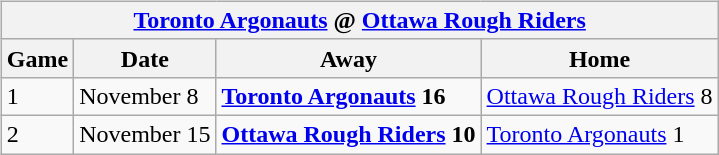<table cellspacing="10">
<tr>
<td valign="top"><br><table class="wikitable">
<tr>
<th colspan="4"><a href='#'>Toronto Argonauts</a> @ <a href='#'>Ottawa Rough Riders</a></th>
</tr>
<tr>
<th>Game</th>
<th>Date</th>
<th>Away</th>
<th>Home</th>
</tr>
<tr>
<td>1</td>
<td>November 8</td>
<td><strong><a href='#'>Toronto Argonauts</a> 16</strong></td>
<td><a href='#'>Ottawa Rough Riders</a> 8</td>
</tr>
<tr>
<td>2</td>
<td>November 15</td>
<td><strong><a href='#'>Ottawa Rough Riders</a> 10</strong></td>
<td><a href='#'>Toronto Argonauts</a> 1</td>
</tr>
</table>
</td>
</tr>
</table>
